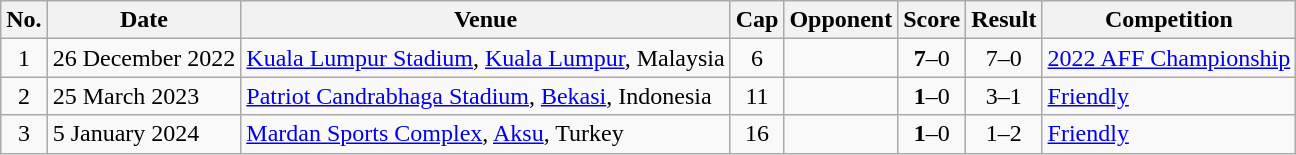<table class="wikitable sortable">
<tr>
<th scope=col>No.</th>
<th scope=col>Date</th>
<th scope=col>Venue</th>
<th scope=col>Cap</th>
<th scope=col>Opponent</th>
<th scope=col>Score</th>
<th scope=col>Result</th>
<th scope=col>Competition</th>
</tr>
<tr>
<td align=center>1</td>
<td>26 December 2022</td>
<td><a href='#'>Kuala Lumpur Stadium</a>, <a href='#'>Kuala Lumpur</a>, Malaysia</td>
<td align=center>6</td>
<td></td>
<td align=center><strong>7</strong>–0</td>
<td align=center>7–0</td>
<td><a href='#'>2022 AFF Championship</a></td>
</tr>
<tr>
<td align=center>2</td>
<td>25 March 2023</td>
<td><a href='#'>Patriot Candrabhaga Stadium</a>, <a href='#'>Bekasi</a>, Indonesia</td>
<td align=center>11</td>
<td></td>
<td align=center><strong>1</strong>–0</td>
<td align=center>3–1</td>
<td><a href='#'>Friendly</a></td>
</tr>
<tr>
<td align=center>3</td>
<td>5 January 2024</td>
<td><a href='#'>Mardan Sports Complex</a>, <a href='#'>Aksu</a>, Turkey</td>
<td align=center>16</td>
<td></td>
<td align=center><strong>1</strong>–0</td>
<td align=center>1–2</td>
<td><a href='#'>Friendly</a></td>
</tr>
</table>
